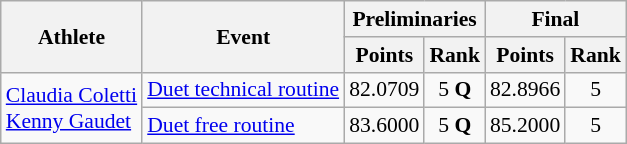<table class="wikitable" style="font-size:90%">
<tr>
<th rowspan="2">Athlete</th>
<th rowspan="2">Event</th>
<th colspan="2">Preliminaries</th>
<th colspan="2">Final</th>
</tr>
<tr>
<th>Points</th>
<th>Rank</th>
<th>Points</th>
<th>Rank</th>
</tr>
<tr align="center">
<td rowspan="2" align="left"><a href='#'>Claudia Coletti</a><br><a href='#'>Kenny Gaudet</a></td>
<td align="left"><a href='#'>Duet technical routine</a></td>
<td>82.0709</td>
<td>5 <strong>Q</strong></td>
<td>82.8966</td>
<td>5</td>
</tr>
<tr align="center">
<td align="left"><a href='#'>Duet free routine</a></td>
<td>83.6000</td>
<td>5 <strong>Q</strong></td>
<td>85.2000</td>
<td>5</td>
</tr>
</table>
